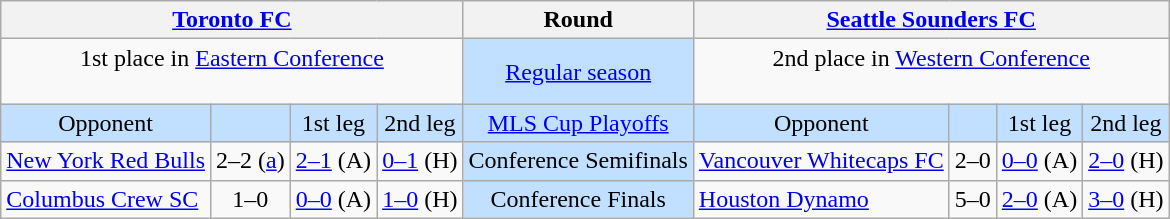<table class="wikitable" style="text-align:center">
<tr>
<th colspan=4><a href='#'>Toronto FC</a></th>
<th>Round</th>
<th colspan=4><a href='#'>Seattle Sounders FC</a></th>
</tr>
<tr>
<td colspan=4 valign=top>1st place in <a href='#'>Eastern Conference</a><br><br></td>
<td style="background:#c1e0ff"><a href='#'>Regular season</a></td>
<td colspan=4 valign=top>2nd place in <a href='#'>Western Conference</a><br><br></td>
</tr>
<tr style="background:#c1e0ff">
<td>Opponent</td>
<td></td>
<td>1st leg</td>
<td>2nd leg</td>
<td><a href='#'>MLS Cup Playoffs</a></td>
<td>Opponent</td>
<td></td>
<td>1st leg</td>
<td>2nd leg</td>
</tr>
<tr>
<td align=left><a href='#'>New York Red Bulls</a></td>
<td>2–2 (<a href='#'>a</a>)</td>
<td><a href='#'>2–1</a> (A)</td>
<td><a href='#'>0–1</a> (H)</td>
<td style="background:#c1e0ff">Conference Semifinals</td>
<td align=left><a href='#'>Vancouver Whitecaps FC</a></td>
<td>2–0</td>
<td><a href='#'>0–0</a> (A)</td>
<td><a href='#'>2–0</a> (H)</td>
</tr>
<tr>
<td align=left><a href='#'>Columbus Crew SC</a></td>
<td>1–0</td>
<td><a href='#'>0–0</a> (A)</td>
<td><a href='#'>1–0</a> (H)</td>
<td style="background:#c1e0ff">Conference Finals</td>
<td align=left><a href='#'>Houston Dynamo</a></td>
<td>5–0</td>
<td><a href='#'>2–0</a> (A)</td>
<td><a href='#'>3–0</a> (H)</td>
</tr>
</table>
